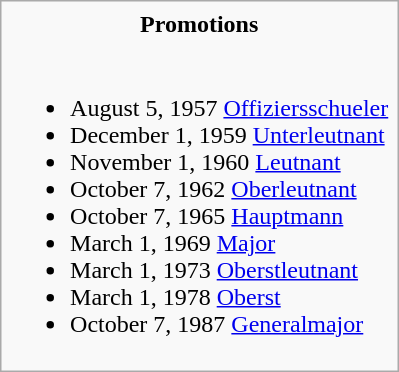<table class="infobox">
<tr>
<th>Promotions</th>
</tr>
<tr>
<td><br><ul><li>August 5, 1957 <a href='#'>Offiziersschueler</a></li><li>December 1, 1959 <a href='#'>Unterleutnant</a></li><li>November 1, 1960 <a href='#'>Leutnant</a></li><li>October 7, 1962 <a href='#'>Oberleutnant</a></li><li>October 7, 1965 <a href='#'>Hauptmann</a></li><li>March 1, 1969 <a href='#'>Major</a></li><li>March 1, 1973 <a href='#'>Oberstleutnant</a></li><li>March 1, 1978 <a href='#'>Oberst</a></li><li>October 7, 1987 <a href='#'>Generalmajor</a></li></ul></td>
</tr>
</table>
